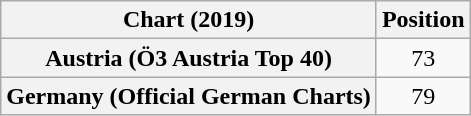<table class="wikitable sortable plainrowheaders" style="text-align:center">
<tr>
<th scope="col">Chart (2019)</th>
<th scope="col">Position</th>
</tr>
<tr>
<th scope="row">Austria (Ö3 Austria Top 40)</th>
<td>73</td>
</tr>
<tr>
<th scope="row">Germany (Official German Charts)</th>
<td>79</td>
</tr>
</table>
